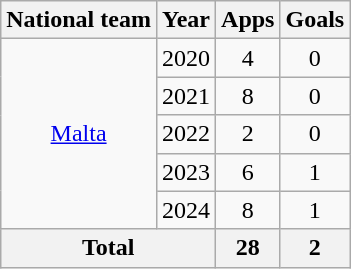<table class="wikitable" style="text-align:center">
<tr>
<th>National team</th>
<th>Year</th>
<th>Apps</th>
<th>Goals</th>
</tr>
<tr>
<td rowspan=5><a href='#'>Malta</a></td>
<td>2020</td>
<td>4</td>
<td>0</td>
</tr>
<tr>
<td>2021</td>
<td>8</td>
<td>0</td>
</tr>
<tr>
<td>2022</td>
<td>2</td>
<td>0</td>
</tr>
<tr>
<td>2023</td>
<td>6</td>
<td>1</td>
</tr>
<tr>
<td>2024</td>
<td>8</td>
<td>1</td>
</tr>
<tr>
<th colspan=2>Total</th>
<th>28</th>
<th>2</th>
</tr>
</table>
